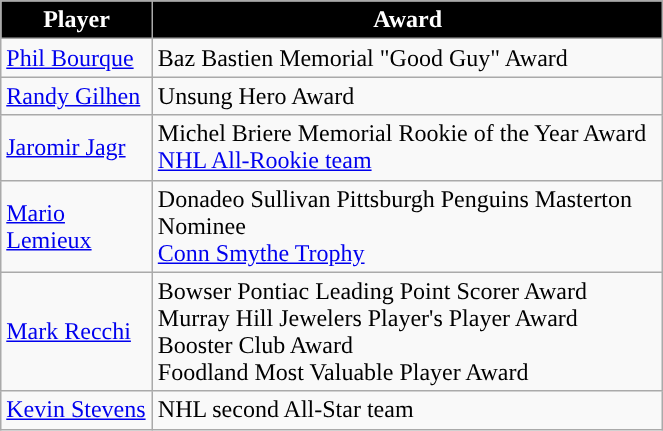<table class="wikitable" border="1" style="width:35%;">
<tr style="background:#ddd;">
<th style="color:white; background:#000000; ">Player</th>
<th style="color:white; background:#000000; ">Award</th>
</tr>
<tr>
<td><a href='#'>Phil Bourque</a></td>
<td>Baz Bastien Memorial "Good Guy" Award</td>
</tr>
<tr>
<td><a href='#'>Randy Gilhen</a></td>
<td>Unsung Hero Award</td>
</tr>
<tr>
<td><a href='#'>Jaromir Jagr</a></td>
<td>Michel Briere Memorial Rookie of the Year Award<br><a href='#'>NHL All-Rookie team</a></td>
</tr>
<tr>
<td><a href='#'>Mario Lemieux</a></td>
<td>Donadeo Sullivan Pittsburgh Penguins Masterton Nominee<br><a href='#'>Conn Smythe Trophy</a></td>
</tr>
<tr>
<td><a href='#'>Mark Recchi</a></td>
<td>Bowser Pontiac Leading Point Scorer Award<br>Murray Hill Jewelers Player's Player Award<br>Booster Club Award<br>Foodland Most Valuable Player Award</td>
</tr>
<tr>
<td><a href='#'>Kevin Stevens</a></td>
<td>NHL second All-Star team</td>
</tr>
</table>
